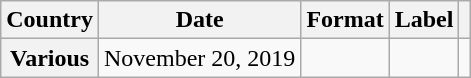<table class="wikitable plainrowheaders" border="1">
<tr>
<th scope="col">Country</th>
<th scope="col">Date</th>
<th scope="col">Format</th>
<th scope="col">Label</th>
<th scope="col"></th>
</tr>
<tr>
<th scope="row">Various</th>
<td>November 20, 2019</td>
<td></td>
<td></td>
<td style="text-align:center;"></td>
</tr>
</table>
